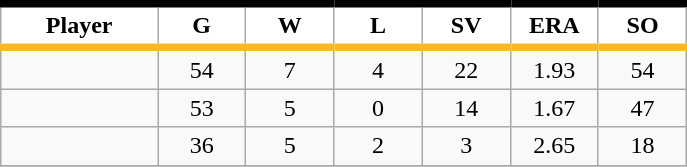<table class="wikitable sortable">
<tr>
<th style="background:#FFFFFF; border-top:#000000 5px solid; border-bottom:#FDB827 5px solid;" width="16%">Player</th>
<th style="background:#FFFFFF; border-top:#000000 5px solid; border-bottom:#FDB827 5px solid;" width="9%">G</th>
<th style="background:#FFFFFF; border-top:#000000 5px solid; border-bottom:#FDB827 5px solid;" width="9%">W</th>
<th style="background:#FFFFFF; border-top:#000000 5px solid; border-bottom:#FDB827 5px solid;" width="9%">L</th>
<th style="background:#FFFFFF; border-top:#000000 5px solid; border-bottom:#FDB827 5px solid;" width="9%">SV</th>
<th style="background:#FFFFFF; border-top:#000000 5px solid; border-bottom:#FDB827 5px solid;" width="9%">ERA</th>
<th style="background:#FFFFFF; border-top:#000000 5px solid; border-bottom:#FDB827 5px solid;" width="9%">SO</th>
</tr>
<tr align="center">
<td></td>
<td>54</td>
<td>7</td>
<td>4</td>
<td>22</td>
<td>1.93</td>
<td>54</td>
</tr>
<tr align="center">
<td></td>
<td>53</td>
<td>5</td>
<td>0</td>
<td>14</td>
<td>1.67</td>
<td>47</td>
</tr>
<tr align="center">
<td></td>
<td>36</td>
<td>5</td>
<td>2</td>
<td>3</td>
<td>2.65</td>
<td>18</td>
</tr>
<tr align="center">
</tr>
</table>
